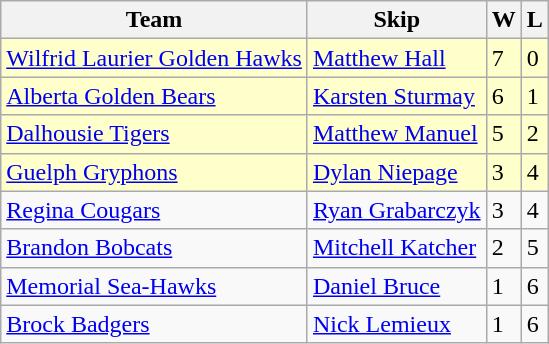<table class=wikitable>
<tr>
<th>Team</th>
<th>Skip</th>
<th>W</th>
<th>L</th>
</tr>
<tr bgcolor=#ffffcc>
<td> <a href='#'>Wilfrid Laurier Golden Hawks</a></td>
<td><a href='#'>Matthew Hall</a></td>
<td>7</td>
<td>0</td>
</tr>
<tr bgcolor=#ffffcc>
<td> <a href='#'>Alberta Golden Bears</a></td>
<td><a href='#'>Karsten Sturmay</a></td>
<td>6</td>
<td>1</td>
</tr>
<tr bgcolor=#ffffcc>
<td> <a href='#'>Dalhousie Tigers</a></td>
<td><a href='#'>Matthew Manuel</a></td>
<td>5</td>
<td>2</td>
</tr>
<tr bgcolor=#ffffcc>
<td> <a href='#'>Guelph Gryphons</a></td>
<td><a href='#'>Dylan Niepage</a></td>
<td>3</td>
<td>4</td>
</tr>
<tr>
<td> <a href='#'>Regina Cougars</a></td>
<td><a href='#'>Ryan Grabarczyk</a></td>
<td>3</td>
<td>4</td>
</tr>
<tr>
<td> <a href='#'>Brandon Bobcats</a></td>
<td><a href='#'>Mitchell Katcher</a></td>
<td>2</td>
<td>5</td>
</tr>
<tr>
<td> <a href='#'>Memorial Sea-Hawks</a></td>
<td><a href='#'>Daniel Bruce</a></td>
<td>1</td>
<td>6</td>
</tr>
<tr>
<td> <a href='#'>Brock Badgers</a></td>
<td><a href='#'>Nick Lemieux</a></td>
<td>1</td>
<td>6</td>
</tr>
</table>
